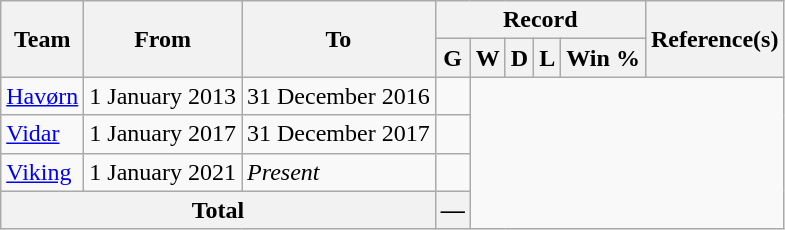<table class="wikitable" style="text-align: center">
<tr>
<th rowspan="2">Team</th>
<th rowspan="2">From</th>
<th rowspan="2">To</th>
<th colspan="5">Record</th>
<th rowspan="2">Reference(s)</th>
</tr>
<tr>
<th>G</th>
<th>W</th>
<th>D</th>
<th>L</th>
<th>Win %</th>
</tr>
<tr>
<td align=left><a href='#'>Havørn</a></td>
<td align=left>1 January 2013</td>
<td align=left>31 December 2016<br></td>
<td></td>
</tr>
<tr>
<td align=left><a href='#'>Vidar</a></td>
<td align=left>1 January 2017</td>
<td align=left>31 December 2017<br></td>
<td></td>
</tr>
<tr>
<td align=left><a href='#'>Viking</a></td>
<td align=left>1 January 2021</td>
<td align=left><em>Present</em><br></td>
<td></td>
</tr>
<tr>
<th colspan="3">Total<br></th>
<th>—</th>
</tr>
</table>
